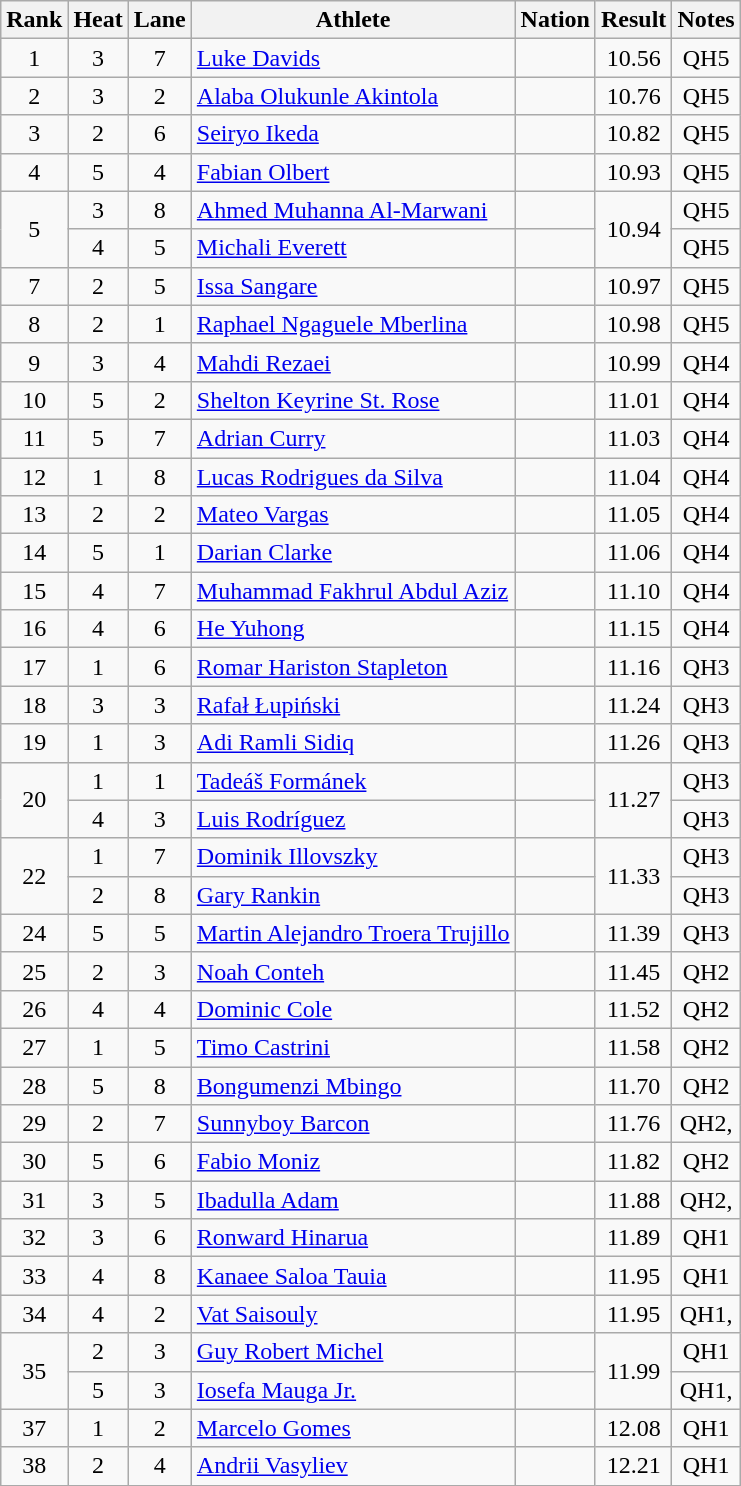<table class="wikitable sortable" style="text-align:center">
<tr>
<th>Rank</th>
<th>Heat</th>
<th>Lane</th>
<th>Athlete</th>
<th>Nation</th>
<th>Result</th>
<th>Notes</th>
</tr>
<tr>
<td>1</td>
<td>3</td>
<td>7</td>
<td align=left><a href='#'>Luke Davids</a></td>
<td align=left></td>
<td>10.56</td>
<td>QH5</td>
</tr>
<tr>
<td>2</td>
<td>3</td>
<td>2</td>
<td align=left><a href='#'>Alaba Olukunle Akintola</a></td>
<td align=left></td>
<td>10.76</td>
<td>QH5</td>
</tr>
<tr>
<td>3</td>
<td>2</td>
<td>6</td>
<td align=left><a href='#'>Seiryo Ikeda</a></td>
<td align=left></td>
<td>10.82</td>
<td>QH5</td>
</tr>
<tr>
<td>4</td>
<td>5</td>
<td>4</td>
<td align=left><a href='#'>Fabian Olbert</a></td>
<td align=left></td>
<td>10.93</td>
<td>QH5</td>
</tr>
<tr>
<td rowspan=2>5</td>
<td>3</td>
<td>8</td>
<td align=left><a href='#'>Ahmed Muhanna Al-Marwani</a></td>
<td align=left></td>
<td rowspan=2>10.94</td>
<td>QH5</td>
</tr>
<tr>
<td>4</td>
<td>5</td>
<td align=left><a href='#'>Michali Everett</a></td>
<td align=left></td>
<td>QH5</td>
</tr>
<tr>
<td>7</td>
<td>2</td>
<td>5</td>
<td align=left><a href='#'>Issa Sangare</a></td>
<td align=left></td>
<td>10.97</td>
<td>QH5</td>
</tr>
<tr>
<td>8</td>
<td>2</td>
<td>1</td>
<td align=left><a href='#'>Raphael Ngaguele Mberlina</a></td>
<td align=left></td>
<td>10.98</td>
<td>QH5</td>
</tr>
<tr>
<td>9</td>
<td>3</td>
<td>4</td>
<td align=left><a href='#'>Mahdi Rezaei</a></td>
<td align=left></td>
<td>10.99</td>
<td>QH4</td>
</tr>
<tr>
<td>10</td>
<td>5</td>
<td>2</td>
<td align=left><a href='#'>Shelton Keyrine St. Rose</a></td>
<td align=left></td>
<td>11.01</td>
<td>QH4</td>
</tr>
<tr>
<td>11</td>
<td>5</td>
<td>7</td>
<td align=left><a href='#'>Adrian Curry</a></td>
<td align=left></td>
<td>11.03</td>
<td>QH4</td>
</tr>
<tr>
<td>12</td>
<td>1</td>
<td>8</td>
<td align=left><a href='#'>Lucas Rodrigues da Silva</a></td>
<td align=left></td>
<td>11.04</td>
<td>QH4</td>
</tr>
<tr>
<td>13</td>
<td>2</td>
<td>2</td>
<td align=left><a href='#'>Mateo Vargas</a></td>
<td align=left></td>
<td>11.05</td>
<td>QH4</td>
</tr>
<tr>
<td>14</td>
<td>5</td>
<td>1</td>
<td align=left><a href='#'>Darian Clarke</a></td>
<td align=left></td>
<td>11.06</td>
<td>QH4</td>
</tr>
<tr>
<td>15</td>
<td>4</td>
<td>7</td>
<td align=left><a href='#'>Muhammad Fakhrul Abdul Aziz</a></td>
<td align=left></td>
<td>11.10</td>
<td>QH4</td>
</tr>
<tr>
<td>16</td>
<td>4</td>
<td>6</td>
<td align=left><a href='#'>He Yuhong</a></td>
<td align=left></td>
<td>11.15</td>
<td>QH4</td>
</tr>
<tr>
<td>17</td>
<td>1</td>
<td>6</td>
<td align=left><a href='#'>Romar Hariston Stapleton</a></td>
<td align=left></td>
<td>11.16</td>
<td>QH3</td>
</tr>
<tr>
<td>18</td>
<td>3</td>
<td>3</td>
<td align=left><a href='#'>Rafał Łupiński</a></td>
<td align=left></td>
<td>11.24</td>
<td>QH3</td>
</tr>
<tr>
<td>19</td>
<td>1</td>
<td>3</td>
<td align=left><a href='#'>Adi Ramli Sidiq</a></td>
<td align=left></td>
<td>11.26</td>
<td>QH3</td>
</tr>
<tr>
<td rowspan=2>20</td>
<td>1</td>
<td>1</td>
<td align=left><a href='#'>Tadeáš Formánek</a></td>
<td align=left></td>
<td rowspan=2>11.27</td>
<td>QH3</td>
</tr>
<tr>
<td>4</td>
<td>3</td>
<td align=left><a href='#'>Luis Rodríguez</a></td>
<td align=left></td>
<td>QH3</td>
</tr>
<tr>
<td rowspan=2>22</td>
<td>1</td>
<td>7</td>
<td align=left><a href='#'>Dominik Illovszky</a></td>
<td align=left></td>
<td rowspan=2>11.33</td>
<td>QH3</td>
</tr>
<tr>
<td>2</td>
<td>8</td>
<td align=left><a href='#'>Gary Rankin</a></td>
<td align=left></td>
<td>QH3</td>
</tr>
<tr>
<td>24</td>
<td>5</td>
<td>5</td>
<td align=left><a href='#'>Martin Alejandro Troera Trujillo</a></td>
<td align=left></td>
<td>11.39</td>
<td>QH3</td>
</tr>
<tr>
<td>25</td>
<td>2</td>
<td>3</td>
<td align=left><a href='#'>Noah Conteh</a></td>
<td align=left></td>
<td>11.45</td>
<td>QH2</td>
</tr>
<tr>
<td>26</td>
<td>4</td>
<td>4</td>
<td align=left><a href='#'>Dominic Cole</a></td>
<td align=left></td>
<td>11.52</td>
<td>QH2</td>
</tr>
<tr>
<td>27</td>
<td>1</td>
<td>5</td>
<td align=left><a href='#'>Timo Castrini</a></td>
<td align=left></td>
<td>11.58</td>
<td>QH2</td>
</tr>
<tr>
<td>28</td>
<td>5</td>
<td>8</td>
<td align=left><a href='#'>Bongumenzi Mbingo</a></td>
<td align=left></td>
<td>11.70</td>
<td>QH2</td>
</tr>
<tr>
<td>29</td>
<td>2</td>
<td>7</td>
<td align=left><a href='#'>Sunnyboy Barcon</a></td>
<td align=left></td>
<td>11.76</td>
<td>QH2, </td>
</tr>
<tr>
<td>30</td>
<td>5</td>
<td>6</td>
<td align=left><a href='#'>Fabio Moniz</a></td>
<td align=left></td>
<td>11.82</td>
<td>QH2</td>
</tr>
<tr>
<td>31</td>
<td>3</td>
<td>5</td>
<td align=left><a href='#'>Ibadulla Adam</a></td>
<td align=left></td>
<td>11.88</td>
<td>QH2, </td>
</tr>
<tr>
<td>32</td>
<td>3</td>
<td>6</td>
<td align=left><a href='#'>Ronward Hinarua</a></td>
<td align=left></td>
<td>11.89</td>
<td>QH1</td>
</tr>
<tr>
<td>33</td>
<td>4</td>
<td>8</td>
<td align=left><a href='#'>Kanaee Saloa Tauia</a></td>
<td align=left></td>
<td>11.95</td>
<td>QH1</td>
</tr>
<tr>
<td>34</td>
<td>4</td>
<td>2</td>
<td align=left><a href='#'>Vat Saisouly</a></td>
<td align=left></td>
<td>11.95</td>
<td>QH1, </td>
</tr>
<tr>
<td rowspan=2>35</td>
<td>2</td>
<td>3</td>
<td align=left><a href='#'>Guy Robert Michel</a></td>
<td align=left></td>
<td rowspan=2>11.99</td>
<td>QH1</td>
</tr>
<tr>
<td>5</td>
<td>3</td>
<td align=left><a href='#'>Iosefa Mauga Jr.</a></td>
<td align=left></td>
<td>QH1, </td>
</tr>
<tr>
<td>37</td>
<td>1</td>
<td>2</td>
<td align=left><a href='#'>Marcelo Gomes</a></td>
<td align=left></td>
<td>12.08</td>
<td>QH1</td>
</tr>
<tr>
<td>38</td>
<td>2</td>
<td>4</td>
<td align=left><a href='#'>Andrii Vasyliev</a></td>
<td align=left></td>
<td>12.21</td>
<td>QH1</td>
</tr>
</table>
